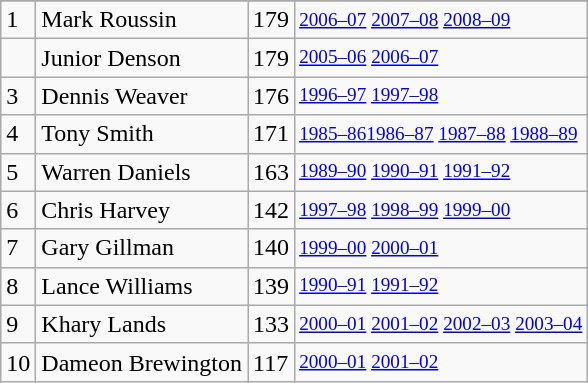<table class="wikitable">
<tr>
</tr>
<tr>
<td>1</td>
<td>Mark Roussin</td>
<td>179</td>
<td style="font-size:80%;"><a href='#'>2006–07</a> <a href='#'>2007–08</a> <a href='#'>2008–09</a></td>
</tr>
<tr>
<td></td>
<td>Junior Denson</td>
<td>179</td>
<td style="font-size:80%;"><a href='#'>2005–06</a> <a href='#'>2006–07</a></td>
</tr>
<tr>
<td>3</td>
<td>Dennis Weaver</td>
<td>176</td>
<td style="font-size:80%;"><a href='#'>1996–97</a> <a href='#'>1997–98</a></td>
</tr>
<tr>
<td>4</td>
<td>Tony Smith</td>
<td>171</td>
<td style="font-size:80%;"><a href='#'>1985–86</a><a href='#'>1986–87</a> <a href='#'>1987–88</a> <a href='#'>1988–89</a></td>
</tr>
<tr>
<td>5</td>
<td>Warren Daniels</td>
<td>163</td>
<td style="font-size:80%;"><a href='#'>1989–90</a> <a href='#'>1990–91</a> <a href='#'>1991–92</a></td>
</tr>
<tr>
<td>6</td>
<td>Chris Harvey</td>
<td>142</td>
<td style="font-size:80%;"><a href='#'>1997–98</a> <a href='#'>1998–99</a> <a href='#'>1999–00</a></td>
</tr>
<tr>
<td>7</td>
<td>Gary Gillman</td>
<td>140</td>
<td style="font-size:80%;"><a href='#'>1999–00</a> <a href='#'>2000–01</a></td>
</tr>
<tr>
<td>8</td>
<td>Lance Williams</td>
<td>139</td>
<td style="font-size:80%;"><a href='#'>1990–91</a> <a href='#'>1991–92</a></td>
</tr>
<tr>
<td>9</td>
<td>Khary Lands</td>
<td>133</td>
<td style="font-size:80%;"><a href='#'>2000–01</a> <a href='#'>2001–02</a> <a href='#'>2002–03</a> <a href='#'>2003–04</a></td>
</tr>
<tr>
<td>10</td>
<td>Dameon Brewington</td>
<td>117</td>
<td style="font-size:80%;"><a href='#'>2000–01</a> <a href='#'>2001–02</a></td>
</tr>
</table>
